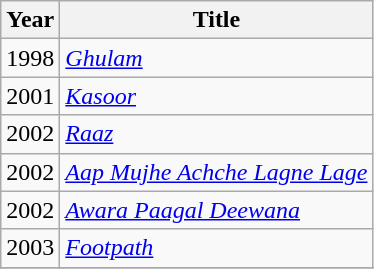<table class="wikitable sortable">
<tr>
<th>Year</th>
<th>Title</th>
</tr>
<tr>
<td>1998</td>
<td><em><a href='#'>Ghulam</a></em></td>
</tr>
<tr>
<td>2001</td>
<td><em><a href='#'>Kasoor</a></em></td>
</tr>
<tr>
<td>2002</td>
<td><em><a href='#'>Raaz</a></em></td>
</tr>
<tr>
<td>2002</td>
<td><em><a href='#'>Aap Mujhe Achche Lagne Lage</a></em></td>
</tr>
<tr>
<td>2002</td>
<td><em><a href='#'>Awara Paagal Deewana</a></em></td>
</tr>
<tr>
<td>2003</td>
<td><em><a href='#'>Footpath</a></em></td>
</tr>
<tr>
</tr>
</table>
